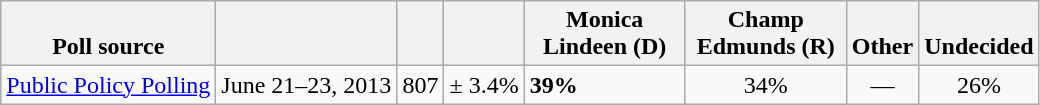<table class="wikitable">
<tr valign= bottom>
<th>Poll source</th>
<th></th>
<th></th>
<th></th>
<th style="width:100px;">Monica<br>Lindeen (D)</th>
<th style="width:100px;">Champ<br>Edmunds (R)</th>
<th>Other</th>
<th>Undecided</th>
</tr>
<tr>
<td><a href='#'>Public Policy Polling</a></td>
<td align=center>June 21–23, 2013</td>
<td align=center>807</td>
<td align=center>± 3.4%</td>
<td><strong>39%</strong></td>
<td align=center>34%</td>
<td align=center>—</td>
<td align=center>26%</td>
</tr>
</table>
